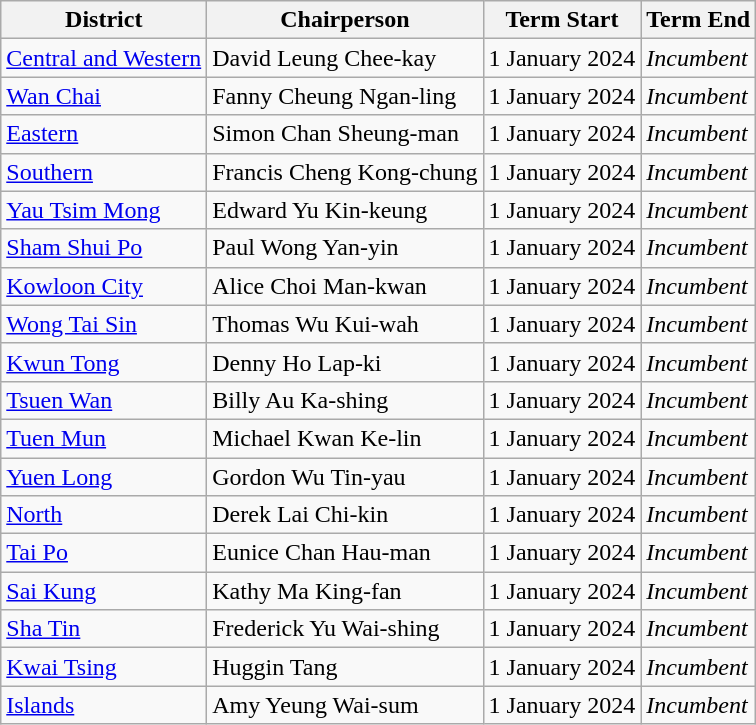<table class="wikitable">
<tr>
<th>District</th>
<th>Chairperson</th>
<th>Term Start</th>
<th>Term End</th>
</tr>
<tr>
<td><a href='#'>Central and Western</a></td>
<td>David Leung Chee-kay</td>
<td>1 January 2024</td>
<td><em>Incumbent</em></td>
</tr>
<tr>
<td><a href='#'>Wan Chai</a></td>
<td>Fanny Cheung Ngan-ling</td>
<td>1 January 2024</td>
<td><em>Incumbent</em></td>
</tr>
<tr>
<td><a href='#'>Eastern</a></td>
<td>Simon Chan Sheung-man</td>
<td>1 January 2024</td>
<td><em>Incumbent</em></td>
</tr>
<tr>
<td><a href='#'>Southern</a></td>
<td>Francis Cheng Kong-chung</td>
<td>1 January 2024</td>
<td><em>Incumbent</em></td>
</tr>
<tr>
<td><a href='#'>Yau Tsim Mong</a></td>
<td>Edward Yu Kin-keung</td>
<td>1 January 2024</td>
<td><em>Incumbent</em></td>
</tr>
<tr>
<td><a href='#'>Sham Shui Po</a></td>
<td>Paul Wong Yan-yin</td>
<td>1 January 2024</td>
<td><em>Incumbent</em></td>
</tr>
<tr>
<td><a href='#'>Kowloon City</a></td>
<td>Alice Choi Man-kwan</td>
<td>1 January 2024</td>
<td><em>Incumbent</em></td>
</tr>
<tr>
<td><a href='#'>Wong Tai Sin</a></td>
<td>Thomas Wu Kui-wah</td>
<td>1 January 2024</td>
<td><em>Incumbent</em></td>
</tr>
<tr>
<td><a href='#'>Kwun Tong</a></td>
<td>Denny Ho Lap-ki</td>
<td>1 January 2024</td>
<td><em>Incumbent</em></td>
</tr>
<tr>
<td><a href='#'>Tsuen Wan</a></td>
<td>Billy Au Ka-shing</td>
<td>1 January 2024</td>
<td><em>Incumbent</em></td>
</tr>
<tr>
<td><a href='#'>Tuen Mun</a></td>
<td>Michael Kwan Ke-lin</td>
<td>1 January 2024</td>
<td><em>Incumbent</em></td>
</tr>
<tr>
<td><a href='#'>Yuen Long</a></td>
<td>Gordon Wu Tin-yau</td>
<td>1 January 2024</td>
<td><em>Incumbent</em></td>
</tr>
<tr>
<td><a href='#'>North</a></td>
<td>Derek Lai Chi-kin</td>
<td>1 January 2024</td>
<td><em>Incumbent</em></td>
</tr>
<tr>
<td><a href='#'>Tai Po</a></td>
<td>Eunice Chan Hau-man</td>
<td>1 January 2024</td>
<td><em>Incumbent</em></td>
</tr>
<tr>
<td><a href='#'>Sai Kung</a></td>
<td>Kathy Ma King-fan</td>
<td>1 January 2024</td>
<td><em>Incumbent</em></td>
</tr>
<tr>
<td><a href='#'>Sha Tin</a></td>
<td>Frederick Yu Wai-shing</td>
<td>1 January 2024</td>
<td><em>Incumbent</em></td>
</tr>
<tr>
<td><a href='#'>Kwai Tsing</a></td>
<td>Huggin Tang</td>
<td>1 January 2024</td>
<td><em>Incumbent</em></td>
</tr>
<tr>
<td><a href='#'>Islands</a></td>
<td>Amy Yeung Wai-sum</td>
<td>1 January 2024</td>
<td><em>Incumbent</em></td>
</tr>
</table>
